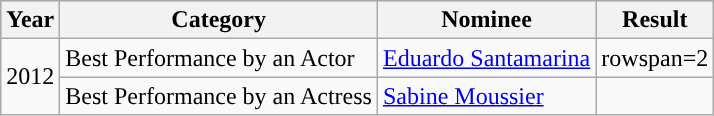<table class="wikitable">
<tr style="background:#b0c4de;">
<th>Year</th>
<th>Category</th>
<th>Nominee</th>
<th>Result</th>
</tr>
<tr>
<td rowspan=2>2012</td>
<td>Best Performance by an Actor</td>
<td><a href='#'>Eduardo Santamarina</a></td>
<td>rowspan=2 </td>
</tr>
<tr>
<td>Best Performance by an Actress</td>
<td><a href='#'>Sabine Moussier</a></td>
</tr>
</table>
